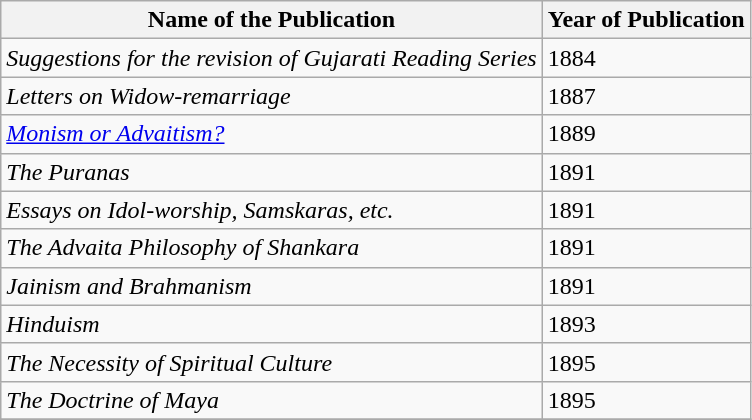<table class="wikitable">
<tr>
<th>Name of the Publication</th>
<th>Year of Publication</th>
</tr>
<tr>
<td><em>Suggestions for the revision of Gujarati Reading Series</em></td>
<td>1884</td>
</tr>
<tr>
<td><em>Letters on Widow-remarriage</em></td>
<td>1887</td>
</tr>
<tr>
<td><em><a href='#'>Monism or Advaitism?</a></em></td>
<td>1889</td>
</tr>
<tr>
<td><em>The Puranas</em></td>
<td>1891</td>
</tr>
<tr>
<td><em>Essays on Idol-worship, Samskaras, etc.</em></td>
<td>1891</td>
</tr>
<tr>
<td><em>The Advaita Philosophy of Shankara</em></td>
<td>1891</td>
</tr>
<tr>
<td><em>Jainism and Brahmanism</em></td>
<td>1891</td>
</tr>
<tr>
<td><em>Hinduism</em></td>
<td>1893</td>
</tr>
<tr>
<td><em>The Necessity of Spiritual Culture</em></td>
<td>1895</td>
</tr>
<tr>
<td><em>The Doctrine of Maya</em></td>
<td>1895</td>
</tr>
<tr>
</tr>
</table>
